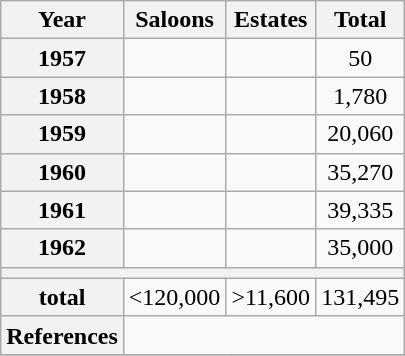<table class="wikitable" style="text-align:center">
<tr>
<th>Year</th>
<th>Saloons</th>
<th>Estates</th>
<th>Total</th>
</tr>
<tr>
<th>1957</th>
<td></td>
<td></td>
<td>50</td>
</tr>
<tr>
<th>1958</th>
<td></td>
<td></td>
<td>1,780</td>
</tr>
<tr>
<th>1959</th>
<td></td>
<td></td>
<td>20,060</td>
</tr>
<tr>
<th>1960</th>
<td></td>
<td></td>
<td>35,270</td>
</tr>
<tr>
<th>1961</th>
<td></td>
<td></td>
<td>39,335</td>
</tr>
<tr>
<th>1962</th>
<td></td>
<td></td>
<td>35,000</td>
</tr>
<tr>
<th colspan="4"></th>
</tr>
<tr>
<th>total</th>
<td><120,000</td>
<td>>11,600</td>
<td>131,495</td>
</tr>
<tr>
<th>References</th>
<td colspan="3"></td>
</tr>
<tr>
</tr>
</table>
